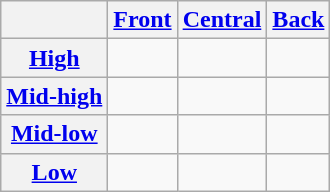<table class="wikitable" style="text-align:center">
<tr>
<th></th>
<th><a href='#'>Front</a></th>
<th><a href='#'>Central</a></th>
<th><a href='#'>Back</a></th>
</tr>
<tr>
<th><a href='#'>High</a></th>
<td> </td>
<td></td>
<td></td>
</tr>
<tr>
<th><a href='#'>Mid-high</a></th>
<td> </td>
<td></td>
<td> </td>
</tr>
<tr>
<th><a href='#'>Mid-low</a></th>
<td></td>
<td></td>
<td></td>
</tr>
<tr>
<th><a href='#'>Low</a></th>
<td></td>
<td> </td>
<td></td>
</tr>
</table>
